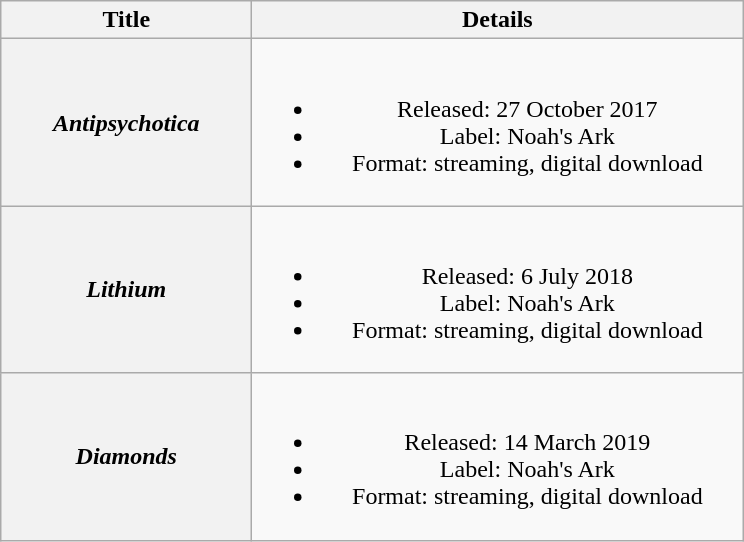<table class="wikitable plainrowheaders" style="text-align:center;">
<tr>
<th scope="col" style="width:10em;">Title</th>
<th scope="col" style="width:20em;">Details</th>
</tr>
<tr>
<th scope="row"><em>Antipsychotica</em></th>
<td><br><ul><li>Released: 27 October 2017</li><li>Label: Noah's Ark</li><li>Format: streaming, digital download</li></ul></td>
</tr>
<tr>
<th scope="row"><em>Lithium</em></th>
<td><br><ul><li>Released: 6 July 2018</li><li>Label: Noah's Ark</li><li>Format: streaming, digital download</li></ul></td>
</tr>
<tr>
<th scope="row"><em>Diamonds</em></th>
<td><br><ul><li>Released: 14 March 2019</li><li>Label: Noah's Ark</li><li>Format: streaming, digital download</li></ul></td>
</tr>
</table>
